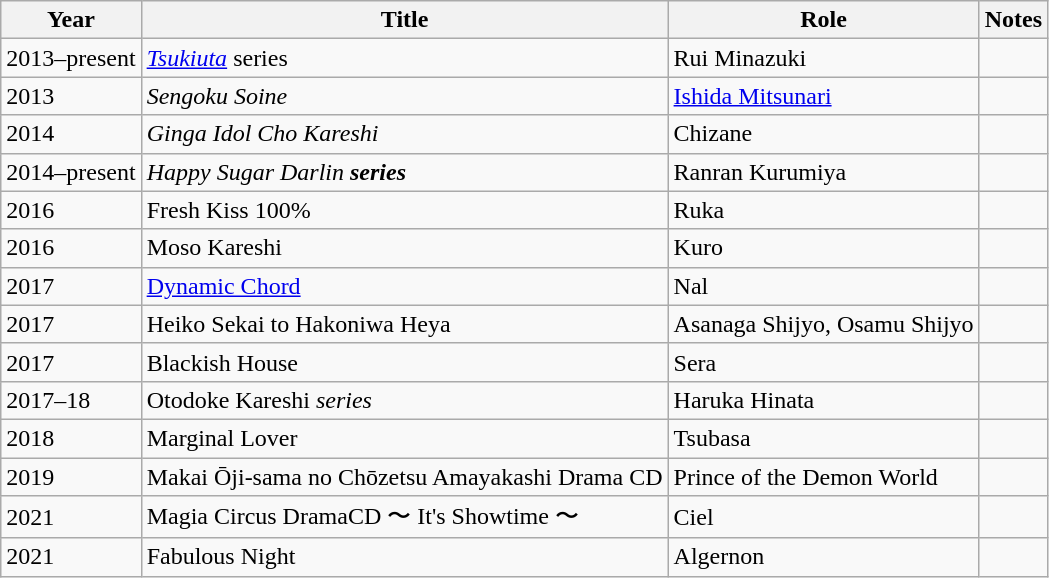<table class="wikitable sortable">
<tr>
<th>Year</th>
<th>Title</th>
<th>Role</th>
<th class="unsortable">Notes</th>
</tr>
<tr>
<td>2013–present</td>
<td><em><a href='#'>Tsukiuta</a></em> series</td>
<td>Rui Minazuki</td>
<td></td>
</tr>
<tr>
<td>2013</td>
<td><em>Sengoku Soine</em></td>
<td><a href='#'>Ishida Mitsunari</a></td>
<td></td>
</tr>
<tr>
<td>2014</td>
<td><em>Ginga Idol Cho Kareshi</em></td>
<td>Chizane</td>
<td></td>
</tr>
<tr>
<td>2014–present</td>
<td><em>Happy Sugar Darlin<strong> series</td>
<td>Ranran Kurumiya</td>
<td></td>
</tr>
<tr>
<td>2016</td>
<td></em>Fresh Kiss 100%<em></td>
<td>Ruka</td>
<td></td>
</tr>
<tr>
<td>2016</td>
<td></em>Moso Kareshi<em></td>
<td>Kuro</td>
<td></td>
</tr>
<tr>
<td>2017</td>
<td></em><a href='#'>Dynamic Chord</a><em></td>
<td>Nal</td>
<td></td>
</tr>
<tr>
<td>2017</td>
<td></em>Heiko Sekai to Hakoniwa Heya<em></td>
<td>Asanaga Shijyo, Osamu Shijyo</td>
<td></td>
</tr>
<tr>
<td>2017</td>
<td></em>Blackish House<em></td>
<td>Sera</td>
<td></td>
</tr>
<tr>
<td>2017–18</td>
<td></em>Otodoke Kareshi<em> series</td>
<td>Haruka Hinata</td>
<td></td>
</tr>
<tr>
<td>2018</td>
<td></em>Marginal Lover<em></td>
<td>Tsubasa</td>
<td></td>
</tr>
<tr>
<td>2019</td>
<td></em>Makai Ōji-sama no Chōzetsu Amayakashi Drama CD<em></td>
<td>Prince of the Demon World</td>
<td></td>
</tr>
<tr>
<td>2021</td>
<td></em>Magia Circus DramaCD 〜 It's Showtime 〜<em></td>
<td>Ciel</td>
<td></td>
</tr>
<tr>
<td>2021</td>
<td></em>Fabulous Night<em></td>
<td>Algernon</td>
<td></td>
</tr>
</table>
